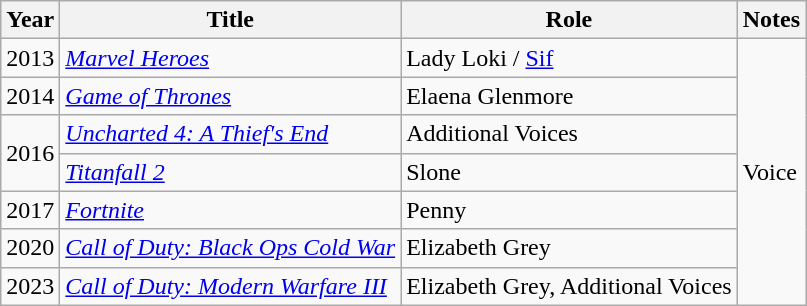<table class="wikitable">
<tr>
<th>Year</th>
<th>Title</th>
<th>Role</th>
<th class="unsortable">Notes</th>
</tr>
<tr>
<td>2013</td>
<td><em><a href='#'>Marvel Heroes</a></em></td>
<td>Lady Loki / <a href='#'>Sif</a></td>
<td rowspan="7">Voice</td>
</tr>
<tr>
<td>2014</td>
<td><em><a href='#'>Game of Thrones</a></em></td>
<td>Elaena Glenmore</td>
</tr>
<tr>
<td rowspan="2">2016</td>
<td><em><a href='#'>Uncharted 4: A Thief's End</a></em></td>
<td>Additional Voices</td>
</tr>
<tr>
<td><em><a href='#'>Titanfall 2</a></em></td>
<td>Slone</td>
</tr>
<tr>
<td>2017</td>
<td><em><a href='#'>Fortnite</a></em></td>
<td>Penny</td>
</tr>
<tr>
<td>2020</td>
<td><em><a href='#'>Call of Duty: Black Ops Cold War</a></em></td>
<td>Elizabeth Grey</td>
</tr>
<tr>
<td>2023</td>
<td><a href='#'><em>Call of Duty: Modern Warfare III</em></a></td>
<td>Elizabeth Grey, Additional Voices</td>
</tr>
</table>
